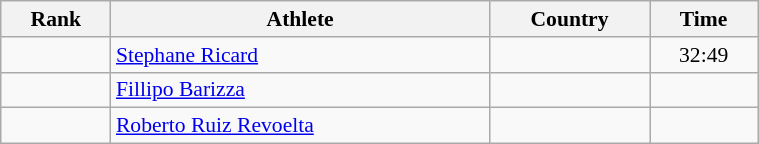<table class="wikitable" width=40% style="font-size:90%; text-align:center;">
<tr>
<th>Rank</th>
<th>Athlete</th>
<th>Country</th>
<th>Time</th>
</tr>
<tr>
<td></td>
<td align=left><a href='#'>Stephane Ricard</a></td>
<td align=left></td>
<td>32:49</td>
</tr>
<tr>
<td></td>
<td align=left><a href='#'>Fillipo Barizza</a></td>
<td align=left></td>
<td></td>
</tr>
<tr>
<td></td>
<td align=left><a href='#'>Roberto Ruiz Revoelta</a></td>
<td align=left></td>
<td></td>
</tr>
</table>
